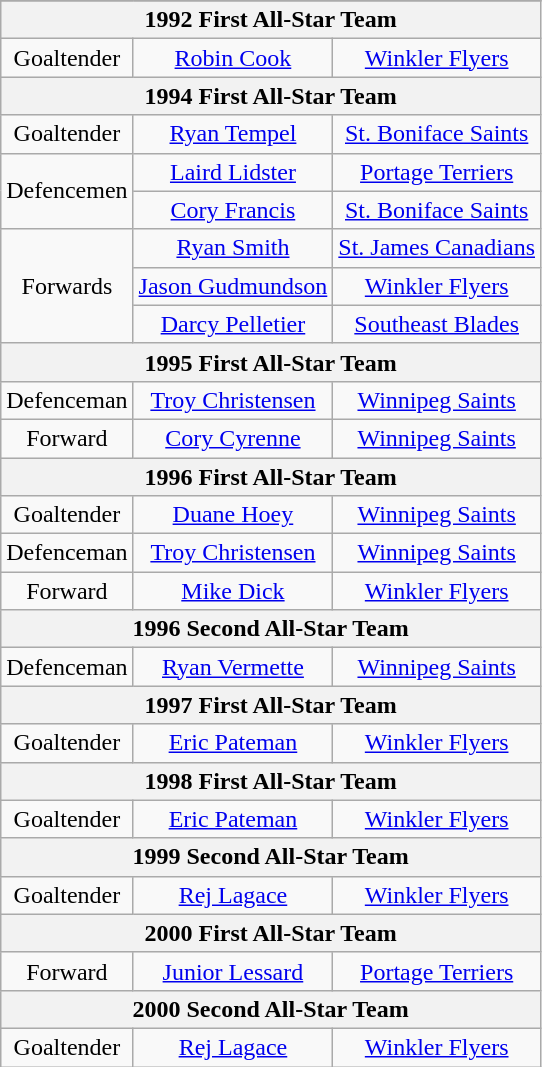<table class="wikitable" style="text-align:center">
<tr>
</tr>
<tr align="center">
<th colspan="6">1992 First All-Star Team</th>
</tr>
<tr>
<td>Goaltender</td>
<td><a href='#'>Robin Cook</a></td>
<td><a href='#'>Winkler Flyers</a></td>
</tr>
<tr>
<th colspan="6">1994 First All-Star Team</th>
</tr>
<tr>
<td>Goaltender</td>
<td><a href='#'>Ryan Tempel</a></td>
<td><a href='#'>St. Boniface Saints</a></td>
</tr>
<tr>
<td rowspan="2">Defencemen</td>
<td><a href='#'>Laird Lidster</a></td>
<td><a href='#'>Portage Terriers</a></td>
</tr>
<tr>
<td><a href='#'>Cory Francis</a></td>
<td><a href='#'>St. Boniface Saints</a></td>
</tr>
<tr>
<td rowspan="3">Forwards</td>
<td><a href='#'>Ryan Smith</a></td>
<td><a href='#'>St. James Canadians</a></td>
</tr>
<tr>
<td><a href='#'>Jason Gudmundson</a></td>
<td><a href='#'>Winkler Flyers</a></td>
</tr>
<tr>
<td><a href='#'>Darcy Pelletier</a></td>
<td><a href='#'>Southeast Blades</a></td>
</tr>
<tr>
<th colspan="6">1995 First All-Star Team</th>
</tr>
<tr>
<td>Defenceman</td>
<td><a href='#'>Troy Christensen</a></td>
<td><a href='#'>Winnipeg Saints</a></td>
</tr>
<tr>
<td>Forward</td>
<td><a href='#'>Cory Cyrenne</a></td>
<td><a href='#'>Winnipeg Saints</a></td>
</tr>
<tr>
<th colspan="6">1996 First All-Star Team</th>
</tr>
<tr>
<td>Goaltender</td>
<td><a href='#'>Duane Hoey</a></td>
<td><a href='#'>Winnipeg Saints</a></td>
</tr>
<tr>
<td>Defenceman</td>
<td><a href='#'>Troy Christensen</a></td>
<td><a href='#'>Winnipeg Saints</a></td>
</tr>
<tr>
<td>Forward</td>
<td><a href='#'>Mike Dick</a></td>
<td><a href='#'>Winkler Flyers</a></td>
</tr>
<tr>
<th colspan="6">1996 Second All-Star Team</th>
</tr>
<tr>
<td>Defenceman</td>
<td><a href='#'>Ryan Vermette</a></td>
<td><a href='#'>Winnipeg Saints</a></td>
</tr>
<tr>
<th colspan="6">1997 First All-Star Team</th>
</tr>
<tr>
<td>Goaltender</td>
<td><a href='#'>Eric Pateman</a></td>
<td><a href='#'>Winkler Flyers</a></td>
</tr>
<tr>
<th colspan="6">1998 First All-Star Team</th>
</tr>
<tr>
<td>Goaltender</td>
<td><a href='#'>Eric Pateman</a></td>
<td><a href='#'>Winkler Flyers</a></td>
</tr>
<tr>
<th colspan="6">1999 Second All-Star Team</th>
</tr>
<tr>
<td>Goaltender</td>
<td><a href='#'>Rej Lagace</a></td>
<td><a href='#'>Winkler Flyers</a></td>
</tr>
<tr>
<th colspan="6">2000 First All-Star Team</th>
</tr>
<tr>
<td>Forward</td>
<td><a href='#'>Junior Lessard</a></td>
<td><a href='#'>Portage Terriers</a></td>
</tr>
<tr>
<th colspan="6">2000 Second All-Star Team</th>
</tr>
<tr>
<td>Goaltender</td>
<td><a href='#'>Rej Lagace</a></td>
<td><a href='#'>Winkler Flyers</a></td>
</tr>
</table>
